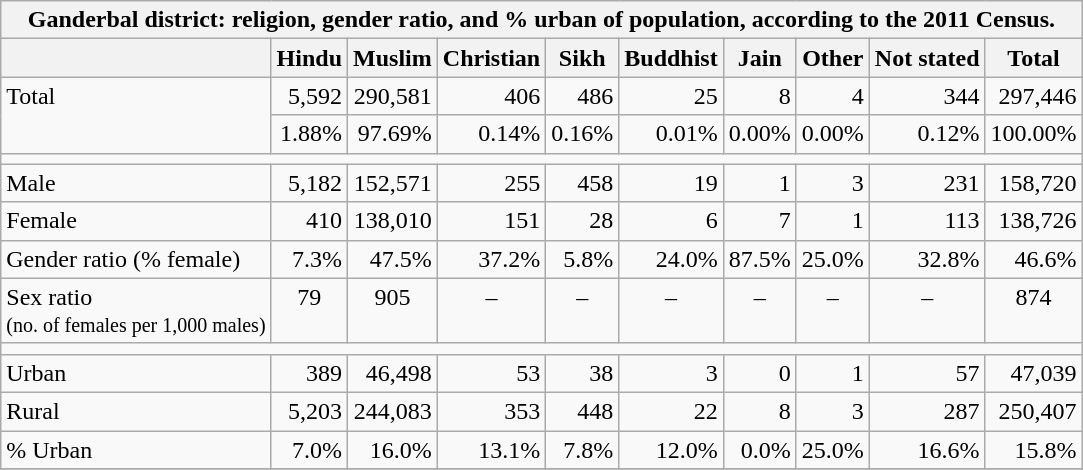<table class="wikitable mw-collapsible mw-collapsed">
<tr>
<th colspan=10>Ganderbal district: religion, gender ratio, and % urban of population, according to the 2011 Census.</th>
</tr>
<tr style="vertical-align:top;">
<th></th>
<th>Hindu</th>
<th>Muslim</th>
<th>Christian</th>
<th>Sikh</th>
<th>Buddhist</th>
<th>Jain</th>
<th>Other</th>
<th>Not stated</th>
<th>Total</th>
</tr>
<tr style="vertical-align:top;text-align:right;">
<td rowspan=2 style="text-align:left;">Total</td>
<td>5,592</td>
<td>290,581</td>
<td>406</td>
<td>486</td>
<td>25</td>
<td>8</td>
<td>4</td>
<td>344</td>
<td>297,446</td>
</tr>
<tr style="vertical-align:top;text-align:right;">
<td>1.88%</td>
<td>97.69%</td>
<td>0.14%</td>
<td>0.16%</td>
<td>0.01%</td>
<td>0.00%</td>
<td>0.00%</td>
<td>0.12%</td>
<td>100.00%</td>
</tr>
<tr>
<td colspan=10></td>
</tr>
<tr style="vertical-align:top;text-align:right;">
<td style="text-align:left;">Male</td>
<td>5,182</td>
<td>152,571</td>
<td>255</td>
<td>458</td>
<td>19</td>
<td>1</td>
<td>3</td>
<td>231</td>
<td>158,720</td>
</tr>
<tr style="vertical-align:top;text-align:right;">
<td style="text-align:left;">Female</td>
<td>410</td>
<td>138,010</td>
<td>151</td>
<td>28</td>
<td>6</td>
<td>7</td>
<td>1</td>
<td>113</td>
<td>138,726</td>
</tr>
<tr style="vertical-align:top;text-align:right;">
<td style="text-align:left;">Gender ratio (% female)</td>
<td>7.3%</td>
<td>47.5%</td>
<td>37.2%</td>
<td>5.8%</td>
<td>24.0%</td>
<td>87.5%</td>
<td>25.0%</td>
<td>32.8%</td>
<td>46.6%</td>
</tr>
<tr style="vertical-align:top;text-align:center;">
<td style="text-align:left;">Sex ratio <br><small>(no. of females per 1,000 males)</small></td>
<td>79</td>
<td>905</td>
<td>–</td>
<td>–</td>
<td>–</td>
<td>–</td>
<td>–</td>
<td>–</td>
<td>874</td>
</tr>
<tr>
<td colspan=10></td>
</tr>
<tr style="vertical-align:top;text-align:right;">
<td style="text-align:left;">Urban</td>
<td>389</td>
<td>46,498</td>
<td>53</td>
<td>38</td>
<td>3</td>
<td>0</td>
<td>1</td>
<td>57</td>
<td>47,039</td>
</tr>
<tr style="vertical-align:top;text-align:right;">
<td style="text-align:left;">Rural</td>
<td>5,203</td>
<td>244,083</td>
<td>353</td>
<td>448</td>
<td>22</td>
<td>8</td>
<td>3</td>
<td>287</td>
<td>250,407</td>
</tr>
<tr style="vertical-align:top;text-align:right;">
<td style="text-align:left;">% Urban</td>
<td>7.0%</td>
<td>16.0%</td>
<td>13.1%</td>
<td>7.8%</td>
<td>12.0%</td>
<td>0.0%</td>
<td>25.0%</td>
<td>16.6%</td>
<td>15.8%</td>
</tr>
<tr>
</tr>
</table>
